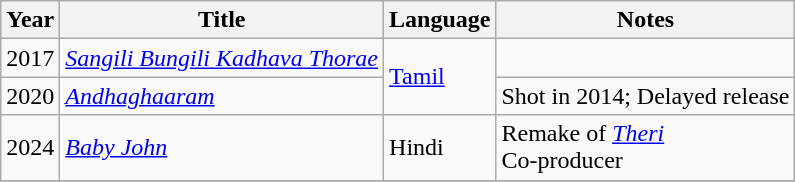<table class="wikitable">
<tr>
<th scope="col">Year</th>
<th scope="col">Title</th>
<th scope="col">Language</th>
<th scope="col">Notes</th>
</tr>
<tr>
<td>2017</td>
<td><em><a href='#'>Sangili Bungili Kadhava Thorae</a></em></td>
<td rowspan="2"><a href='#'>Tamil</a></td>
<td></td>
</tr>
<tr>
<td>2020</td>
<td><em><a href='#'>Andhaghaaram</a></em></td>
<td>Shot in 2014; Delayed release</td>
</tr>
<tr>
<td>2024</td>
<td><em><a href='#'>Baby John</a></em></td>
<td>Hindi</td>
<td>Remake of <em><a href='#'>Theri</a></em><br>Co-producer</td>
</tr>
<tr>
</tr>
</table>
